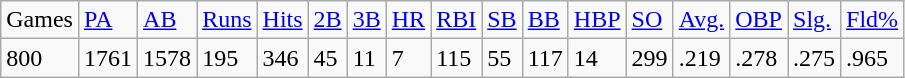<table class="wikitable">
<tr>
<td>Games</td>
<td><a href='#'>PA</a></td>
<td><a href='#'>AB</a></td>
<td><a href='#'>Runs</a></td>
<td><a href='#'>Hits</a></td>
<td><a href='#'>2B</a></td>
<td><a href='#'>3B</a></td>
<td><a href='#'>HR</a></td>
<td><a href='#'>RBI</a></td>
<td><a href='#'>SB</a></td>
<td><a href='#'>BB</a></td>
<td><a href='#'>HBP</a></td>
<td><a href='#'>SO</a></td>
<td><a href='#'>Avg.</a></td>
<td><a href='#'>OBP</a></td>
<td><a href='#'>Slg.</a></td>
<td><a href='#'>Fld%</a></td>
</tr>
<tr>
<td>800</td>
<td>1761</td>
<td>1578</td>
<td>195</td>
<td>346</td>
<td>45</td>
<td>11</td>
<td>7</td>
<td>115</td>
<td>55</td>
<td>117</td>
<td>14</td>
<td>299</td>
<td>.219</td>
<td>.278</td>
<td>.275</td>
<td>.965</td>
</tr>
</table>
